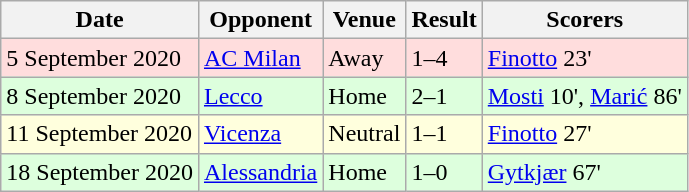<table class="wikitable" style="text-align:left">
<tr>
<th>Date</th>
<th>Opponent</th>
<th>Venue</th>
<th>Result</th>
<th>Scorers</th>
</tr>
<tr bgcolor=#ffdddd>
<td>5 September 2020</td>
<td><a href='#'>AC Milan</a></td>
<td>Away</td>
<td>1–4</td>
<td><a href='#'>Finotto</a> 23'</td>
</tr>
<tr style="background:#ddffdd">
<td>8 September 2020</td>
<td><a href='#'>Lecco</a></td>
<td>Home</td>
<td>2–1</td>
<td><a href='#'>Mosti</a> 10', <a href='#'>Marić</a> 86'</td>
</tr>
<tr style="background:#ffffdd">
<td>11 September 2020</td>
<td><a href='#'>Vicenza</a></td>
<td>Neutral</td>
<td>1–1</td>
<td><a href='#'>Finotto</a> 27'</td>
</tr>
<tr style="background:#ddffdd">
<td>18 September 2020</td>
<td><a href='#'>Alessandria</a></td>
<td>Home</td>
<td>1–0</td>
<td><a href='#'>Gytkjær</a> 67'</td>
</tr>
</table>
